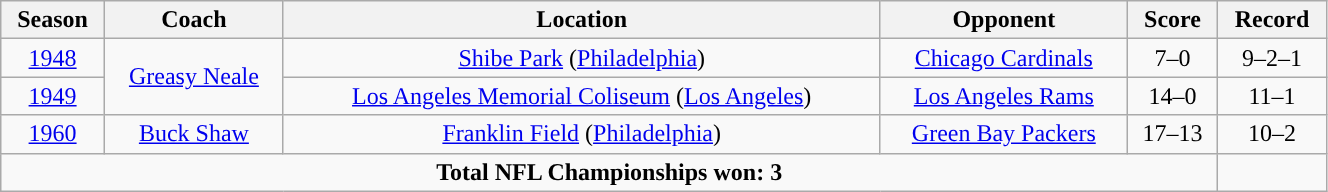<table class="wikitable" style="width:70%;text-align:center">
<tr>
<th>Season</th>
<th>Coach</th>
<th>Location</th>
<th>Opponent</th>
<th>Score</th>
<th>Record</th>
</tr>
<tr>
<td><a href='#'>1948</a></td>
<td rowspan="2"><a href='#'>Greasy Neale</a></td>
<td><a href='#'>Shibe Park</a> (<a href='#'>Philadelphia</a>)</td>
<td><a href='#'>Chicago Cardinals</a></td>
<td>7–0</td>
<td>9–2–1</td>
</tr>
<tr>
<td><a href='#'>1949</a></td>
<td><a href='#'>Los Angeles Memorial Coliseum</a> (<a href='#'>Los Angeles</a>)</td>
<td><a href='#'>Los Angeles Rams</a></td>
<td>14–0</td>
<td>11–1</td>
</tr>
<tr>
<td><a href='#'>1960</a></td>
<td><a href='#'>Buck Shaw</a></td>
<td><a href='#'>Franklin Field</a> (<a href='#'>Philadelphia</a>)</td>
<td><a href='#'>Green Bay Packers</a></td>
<td>17–13</td>
<td>10–2</td>
</tr>
<tr>
<td colspan="5"><strong>Total NFL Championships won: 3</strong></td>
<td colspan="2"></td>
</tr>
</table>
